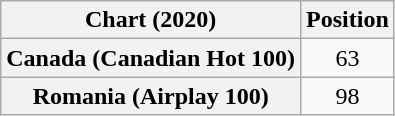<table class="wikitable plainrowheaders" style="text-align:center">
<tr>
<th scope="col">Chart (2020)</th>
<th scope="col">Position</th>
</tr>
<tr>
<th scope="row">Canada (Canadian Hot 100)</th>
<td>63</td>
</tr>
<tr>
<th scope="row">Romania (Airplay 100)</th>
<td>98</td>
</tr>
</table>
